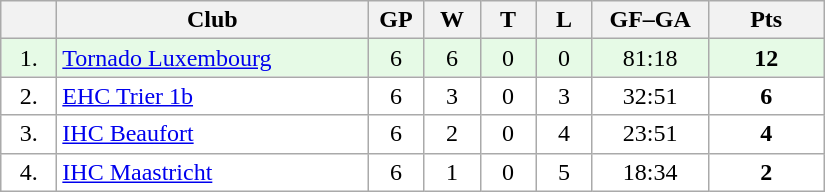<table class="wikitable">
<tr>
<th width="30"></th>
<th width="200">Club</th>
<th width="30">GP</th>
<th width="30">W</th>
<th width="30">T</th>
<th width="30">L</th>
<th width="70">GF–GA</th>
<th width="70">Pts</th>
</tr>
<tr bgcolor="#e6fae6" align="center">
<td>1.</td>
<td align="left"> <a href='#'>Tornado Luxembourg</a></td>
<td>6</td>
<td>6</td>
<td>0</td>
<td>0</td>
<td>81:18</td>
<td><strong>12</strong></td>
</tr>
<tr bgcolor="#FFFFFF" align="center">
<td>2.</td>
<td align="left"> <a href='#'>EHC Trier 1b</a></td>
<td>6</td>
<td>3</td>
<td>0</td>
<td>3</td>
<td>32:51</td>
<td><strong>6</strong></td>
</tr>
<tr bgcolor="#FFFFFF" align="center">
<td>3.</td>
<td align="left"> <a href='#'>IHC Beaufort</a></td>
<td>6</td>
<td>2</td>
<td>0</td>
<td>4</td>
<td>23:51</td>
<td><strong>4</strong></td>
</tr>
<tr bgcolor="#FFFFFF" align="center">
<td>4.</td>
<td align="left"> <a href='#'>IHC Maastricht</a></td>
<td>6</td>
<td>1</td>
<td>0</td>
<td>5</td>
<td>18:34</td>
<td><strong>2</strong></td>
</tr>
</table>
